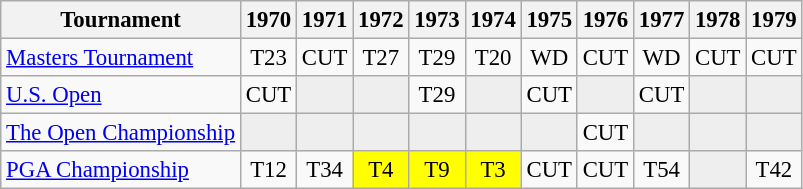<table class="wikitable" style="font-size:95%;text-align:center;">
<tr>
<th>Tournament</th>
<th>1970</th>
<th>1971</th>
<th>1972</th>
<th>1973</th>
<th>1974</th>
<th>1975</th>
<th>1976</th>
<th>1977</th>
<th>1978</th>
<th>1979</th>
</tr>
<tr>
<td align=left><a href='#'>Masters Tournament</a></td>
<td>T23</td>
<td>CUT</td>
<td>T27</td>
<td>T29</td>
<td>T20</td>
<td>WD</td>
<td>CUT</td>
<td>WD</td>
<td>CUT</td>
<td>CUT</td>
</tr>
<tr>
<td align=left><a href='#'>U.S. Open</a></td>
<td>CUT</td>
<td style="background:#eeeeee;"></td>
<td style="background:#eeeeee;"></td>
<td>T29</td>
<td style="background:#eeeeee;"></td>
<td>CUT</td>
<td style="background:#eeeeee;"></td>
<td>CUT</td>
<td style="background:#eeeeee;"></td>
<td style="background:#eeeeee;"></td>
</tr>
<tr>
<td align=left><a href='#'>The Open Championship</a></td>
<td style="background:#eeeeee;"></td>
<td style="background:#eeeeee;"></td>
<td style="background:#eeeeee;"></td>
<td style="background:#eeeeee;"></td>
<td style="background:#eeeeee;"></td>
<td style="background:#eeeeee;"></td>
<td>CUT</td>
<td style="background:#eeeeee;"></td>
<td style="background:#eeeeee;"></td>
<td style="background:#eeeeee;"></td>
</tr>
<tr>
<td align=left><a href='#'>PGA Championship</a></td>
<td>T12</td>
<td>T34</td>
<td style="background:yellow;">T4</td>
<td style="background:yellow;">T9</td>
<td style="background:yellow;">T3</td>
<td>CUT</td>
<td>CUT</td>
<td>T54</td>
<td style="background:#eeeeee;"></td>
<td>T42</td>
</tr>
</table>
